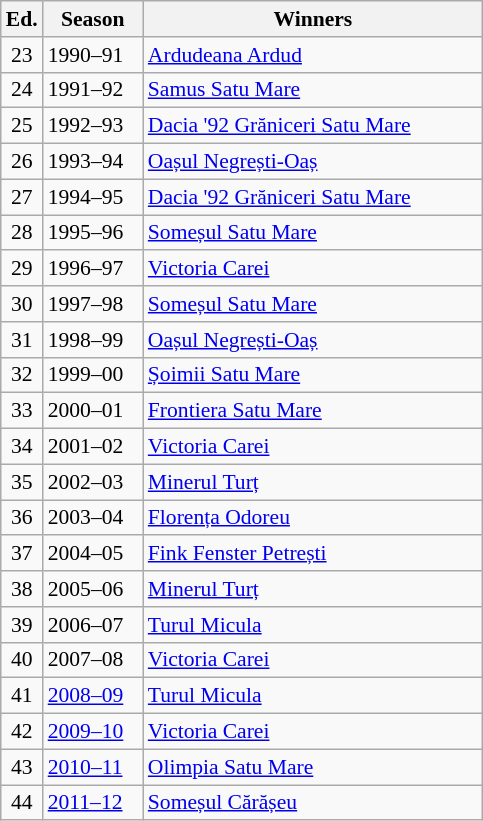<table class="wikitable" style="font-size:90%">
<tr>
<th><abbr>Ed.</abbr></th>
<th width="60">Season</th>
<th width="220">Winners</th>
</tr>
<tr>
<td align=center>23</td>
<td>1990–91</td>
<td><a href='#'>Ardudeana Ardud</a></td>
</tr>
<tr>
<td align=center>24</td>
<td>1991–92</td>
<td><a href='#'>Samus Satu Mare</a></td>
</tr>
<tr>
<td align=center>25</td>
<td>1992–93</td>
<td><a href='#'>Dacia '92 Grăniceri Satu Mare</a></td>
</tr>
<tr>
<td align=center>26</td>
<td>1993–94</td>
<td><a href='#'>Oașul Negrești-Oaș</a></td>
</tr>
<tr>
<td align=center>27</td>
<td>1994–95</td>
<td><a href='#'>Dacia '92 Grăniceri Satu Mare</a></td>
</tr>
<tr>
<td align=center>28</td>
<td>1995–96</td>
<td><a href='#'>Someșul Satu Mare</a></td>
</tr>
<tr>
<td align=center>29</td>
<td>1996–97</td>
<td><a href='#'>Victoria Carei</a></td>
</tr>
<tr>
<td align=center>30</td>
<td>1997–98</td>
<td><a href='#'>Someșul Satu Mare</a></td>
</tr>
<tr>
<td align=center>31</td>
<td>1998–99</td>
<td><a href='#'>Oașul Negrești-Oaș</a></td>
</tr>
<tr>
<td align=center>32</td>
<td>1999–00</td>
<td><a href='#'>Șoimii Satu Mare</a></td>
</tr>
<tr>
<td align=center>33</td>
<td>2000–01</td>
<td><a href='#'>Frontiera Satu Mare</a></td>
</tr>
<tr>
<td align=center>34</td>
<td>2001–02</td>
<td><a href='#'>Victoria Carei</a></td>
</tr>
<tr>
<td align=center>35</td>
<td>2002–03</td>
<td><a href='#'>Minerul Turț</a></td>
</tr>
<tr>
<td align=center>36</td>
<td>2003–04</td>
<td><a href='#'>Florența Odoreu</a></td>
</tr>
<tr>
<td align=center>37</td>
<td>2004–05</td>
<td><a href='#'>Fink Fenster Petrești</a></td>
</tr>
<tr>
<td align=center>38</td>
<td>2005–06</td>
<td><a href='#'>Minerul Turț</a></td>
</tr>
<tr>
<td align=center>39</td>
<td>2006–07</td>
<td><a href='#'>Turul Micula</a></td>
</tr>
<tr>
<td align=center>40</td>
<td>2007–08</td>
<td><a href='#'>Victoria Carei</a></td>
</tr>
<tr>
<td align=center>41</td>
<td><a href='#'>2008–09</a></td>
<td><a href='#'>Turul Micula</a></td>
</tr>
<tr>
<td align=center>42</td>
<td><a href='#'>2009–10</a></td>
<td><a href='#'>Victoria Carei</a></td>
</tr>
<tr>
<td align=center>43</td>
<td><a href='#'>2010–11</a></td>
<td><a href='#'>Olimpia Satu Mare</a></td>
</tr>
<tr>
<td align=center>44</td>
<td><a href='#'>2011–12</a></td>
<td><a href='#'>Someșul Cărășeu</a></td>
</tr>
</table>
